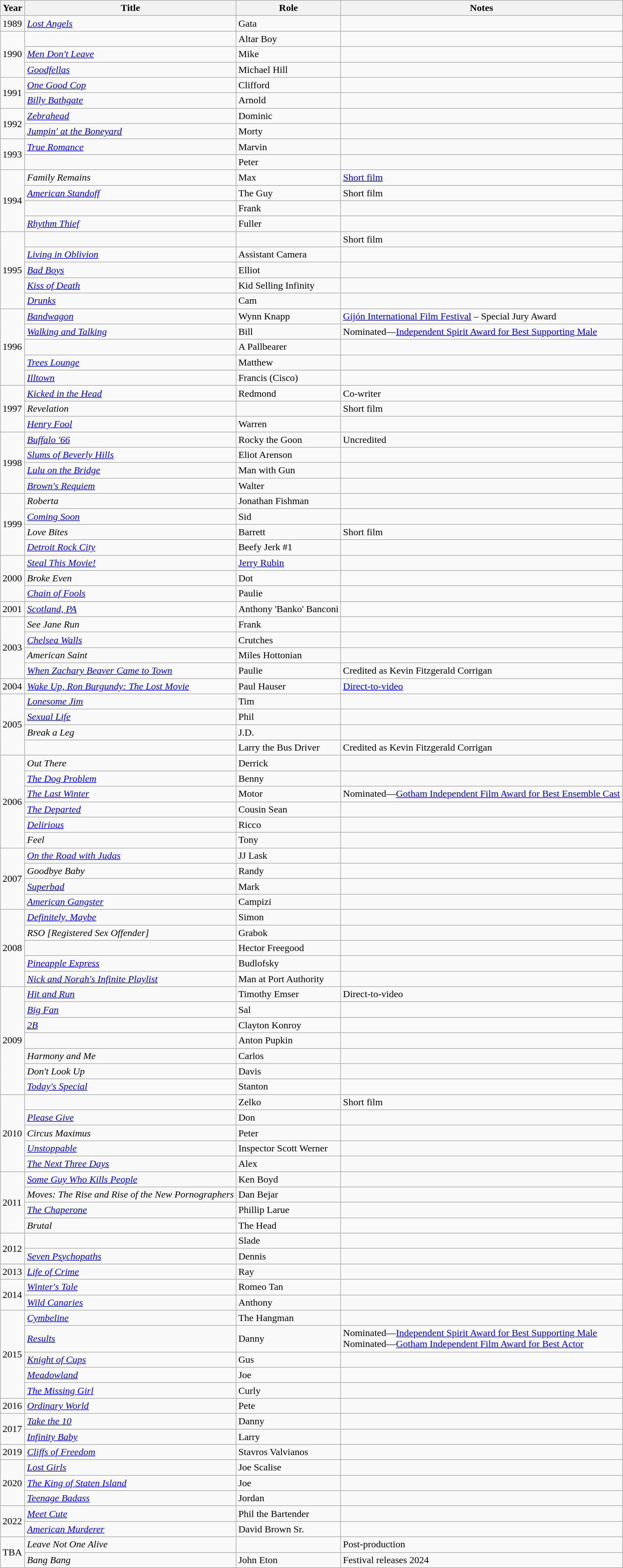<table class="wikitable sortable">
<tr>
<th width="33">Year</th>
<th>Title</th>
<th>Role</th>
<th>Notes</th>
</tr>
<tr>
<td>1989</td>
<td><em><a href='#'>Lost Angels</a></em></td>
<td>Gata</td>
<td></td>
</tr>
<tr>
<td rowspan=3>1990</td>
<td><em></em></td>
<td>Altar Boy</td>
<td></td>
</tr>
<tr>
<td><em><a href='#'>Men Don't Leave</a></em></td>
<td>Mike</td>
<td></td>
</tr>
<tr>
<td><em><a href='#'>Goodfellas</a></em></td>
<td>Michael Hill</td>
<td></td>
</tr>
<tr>
<td rowspan=2>1991</td>
<td><em><a href='#'>One Good Cop</a></em></td>
<td>Clifford</td>
<td></td>
</tr>
<tr>
<td><em><a href='#'>Billy Bathgate</a></em></td>
<td>Arnold</td>
<td></td>
</tr>
<tr>
<td rowspan=2>1992</td>
<td><em><a href='#'>Zebrahead</a></em></td>
<td>Dominic</td>
<td></td>
</tr>
<tr>
<td><em><a href='#'>Jumpin' at the Boneyard</a></em></td>
<td>Morty</td>
<td></td>
</tr>
<tr>
<td rowspan=2>1993</td>
<td><em><a href='#'>True Romance</a></em></td>
<td>Marvin</td>
<td></td>
</tr>
<tr>
<td><em></em></td>
<td>Peter</td>
<td></td>
</tr>
<tr>
<td rowspan=4>1994</td>
<td><em>Family Remains</em></td>
<td>Max</td>
<td><a href='#'>Short film</a></td>
</tr>
<tr>
<td><em><a href='#'>American Standoff</a></em></td>
<td>The Guy</td>
<td>Short film</td>
</tr>
<tr>
<td><em></em></td>
<td>Frank</td>
<td></td>
</tr>
<tr>
<td><em><a href='#'>Rhythm Thief</a></em></td>
<td>Fuller</td>
<td></td>
</tr>
<tr>
<td rowspan=5>1995</td>
<td><em></em></td>
<td></td>
<td>Short film</td>
</tr>
<tr>
<td><em><a href='#'>Living in Oblivion</a></em></td>
<td>Assistant Camera</td>
<td></td>
</tr>
<tr>
<td><em><a href='#'>Bad Boys</a></em></td>
<td>Elliot</td>
<td></td>
</tr>
<tr>
<td><em><a href='#'>Kiss of Death</a></em></td>
<td>Kid Selling Infinity</td>
<td></td>
</tr>
<tr>
<td><em><a href='#'>Drunks</a></em></td>
<td>Cam</td>
<td></td>
</tr>
<tr>
<td rowspan=5>1996</td>
<td><em><a href='#'>Bandwagon</a></em></td>
<td>Wynn Knapp</td>
<td><a href='#'>Gijón International Film Festival</a> – Special Jury Award</td>
</tr>
<tr>
<td><em><a href='#'>Walking and Talking</a></em></td>
<td>Bill</td>
<td>Nominated—<a href='#'>Independent Spirit Award for Best Supporting Male</a></td>
</tr>
<tr>
<td><em></em></td>
<td>A Pallbearer</td>
<td></td>
</tr>
<tr>
<td><em><a href='#'>Trees Lounge</a></em></td>
<td>Matthew</td>
<td></td>
</tr>
<tr>
<td><em><a href='#'>Illtown</a></em></td>
<td>Francis (Cisco)</td>
<td></td>
</tr>
<tr>
<td rowspan=3>1997</td>
<td><em><a href='#'>Kicked in the Head</a></em></td>
<td>Redmond</td>
<td>Co-writer</td>
</tr>
<tr>
<td><em>Revelation</em></td>
<td></td>
<td>Short film</td>
</tr>
<tr>
<td><em><a href='#'>Henry Fool</a></em></td>
<td>Warren</td>
<td></td>
</tr>
<tr>
<td rowspan=4>1998</td>
<td><em><a href='#'>Buffalo '66</a></em></td>
<td>Rocky the Goon</td>
<td>Uncredited</td>
</tr>
<tr>
<td><em><a href='#'>Slums of Beverly Hills</a></em></td>
<td>Eliot Arenson</td>
<td></td>
</tr>
<tr>
<td><em><a href='#'>Lulu on the Bridge</a></em></td>
<td>Man with Gun</td>
<td></td>
</tr>
<tr>
<td><em><a href='#'>Brown's Requiem</a></em></td>
<td>Walter</td>
<td></td>
</tr>
<tr>
<td rowspan=4>1999</td>
<td><em>Roberta</em></td>
<td>Jonathan Fishman</td>
<td></td>
</tr>
<tr>
<td><em><a href='#'>Coming Soon</a></em></td>
<td>Sid</td>
<td></td>
</tr>
<tr>
<td><em>Love Bites</em></td>
<td>Barrett</td>
<td>Short film</td>
</tr>
<tr>
<td><em><a href='#'>Detroit Rock City</a></em></td>
<td>Beefy Jerk #1</td>
<td></td>
</tr>
<tr>
<td rowspan=3>2000</td>
<td><em><a href='#'>Steal This Movie!</a></em></td>
<td><a href='#'>Jerry Rubin</a></td>
<td></td>
</tr>
<tr>
<td><em>Broke Even</em></td>
<td>Dot</td>
<td></td>
</tr>
<tr>
<td><em><a href='#'>Chain of Fools</a></em></td>
<td>Paulie</td>
<td></td>
</tr>
<tr>
<td>2001</td>
<td><em><a href='#'>Scotland, PA</a></em></td>
<td>Anthony 'Banko' Banconi</td>
<td></td>
</tr>
<tr>
<td rowspan=4>2003</td>
<td><em>See Jane Run</em></td>
<td>Frank</td>
<td></td>
</tr>
<tr>
<td><em><a href='#'>Chelsea Walls</a></em></td>
<td>Crutches</td>
<td></td>
</tr>
<tr>
<td><em>American Saint</em></td>
<td>Miles Hottonian</td>
<td></td>
</tr>
<tr>
<td><em><a href='#'>When Zachary Beaver Came to Town</a></em></td>
<td>Paulie</td>
<td>Credited as Kevin Fitzgerald Corrigan</td>
</tr>
<tr>
<td>2004</td>
<td><em><a href='#'>Wake Up, Ron Burgundy: The Lost Movie</a></em></td>
<td>Paul Hauser</td>
<td><a href='#'>Direct-to-video</a></td>
</tr>
<tr>
<td rowspan=4>2005</td>
<td><em><a href='#'>Lonesome Jim</a></em></td>
<td>Tim</td>
<td></td>
</tr>
<tr>
<td><em><a href='#'>Sexual Life</a></em></td>
<td>Phil</td>
<td></td>
</tr>
<tr>
<td><em>Break a Leg</em></td>
<td>J.D.</td>
<td></td>
</tr>
<tr>
<td><em></em></td>
<td>Larry the Bus Driver</td>
<td>Credited as Kevin Fitzgerald Corrigan</td>
</tr>
<tr>
<td rowspan=6>2006</td>
<td><em>Out There</em></td>
<td>Derrick</td>
<td></td>
</tr>
<tr>
<td><em><a href='#'>The Dog Problem</a></em></td>
<td>Benny</td>
<td></td>
</tr>
<tr>
<td><em><a href='#'>The Last Winter</a></em></td>
<td>Motor</td>
<td>Nominated—<a href='#'>Gotham Independent Film Award for Best Ensemble Cast</a></td>
</tr>
<tr>
<td><em><a href='#'>The Departed</a></em></td>
<td>Cousin Sean</td>
<td></td>
</tr>
<tr>
<td><em><a href='#'>Delirious</a></em></td>
<td>Ricco</td>
<td></td>
</tr>
<tr>
<td><em>Feel</em></td>
<td>Tony</td>
<td></td>
</tr>
<tr>
<td rowspan=4>2007</td>
<td><em><a href='#'>On the Road with Judas</a></em></td>
<td>JJ Lask</td>
<td></td>
</tr>
<tr>
<td><em>Goodbye Baby</em></td>
<td>Randy</td>
<td></td>
</tr>
<tr>
<td><em><a href='#'>Superbad</a></em></td>
<td>Mark</td>
<td></td>
</tr>
<tr>
<td><em><a href='#'>American Gangster</a></em></td>
<td>Campizi</td>
<td></td>
</tr>
<tr>
<td rowspan=5>2008</td>
<td><em><a href='#'>Definitely, Maybe</a></em></td>
<td>Simon</td>
<td></td>
</tr>
<tr>
<td><em>RSO [Registered Sex Offender]</em></td>
<td>Grabok</td>
<td></td>
</tr>
<tr>
<td><em></em></td>
<td>Hector Freegood</td>
<td></td>
</tr>
<tr>
<td><em><a href='#'>Pineapple Express</a></em></td>
<td>Budlofsky</td>
<td></td>
</tr>
<tr>
<td><em><a href='#'>Nick and Norah's Infinite Playlist</a></em></td>
<td>Man at Port Authority</td>
<td></td>
</tr>
<tr>
<td rowspan=7>2009</td>
<td><em><a href='#'>Hit and Run</a></em></td>
<td>Timothy Emser</td>
<td>Direct-to-video</td>
</tr>
<tr>
<td><em><a href='#'>Big Fan</a></em></td>
<td>Sal</td>
<td></td>
</tr>
<tr>
<td><em><a href='#'>2B</a></em></td>
<td>Clayton Konroy</td>
<td></td>
</tr>
<tr>
<td><em></em></td>
<td>Anton Pupkin</td>
<td></td>
</tr>
<tr>
<td><em>Harmony and Me</em></td>
<td>Carlos</td>
<td></td>
</tr>
<tr>
<td><em>Don't Look Up</em></td>
<td>Davis</td>
<td></td>
</tr>
<tr>
<td><em><a href='#'>Today's Special</a></em></td>
<td>Stanton</td>
<td></td>
</tr>
<tr>
<td rowspan=5>2010</td>
<td><em></em></td>
<td>Zelko</td>
<td>Short film</td>
</tr>
<tr>
<td><em><a href='#'>Please Give</a></em></td>
<td>Don</td>
<td></td>
</tr>
<tr>
<td><em>Circus Maximus</em></td>
<td>Peter</td>
<td></td>
</tr>
<tr>
<td><em><a href='#'>Unstoppable</a></em></td>
<td>Inspector Scott Werner</td>
<td></td>
</tr>
<tr>
<td><em><a href='#'>The Next Three Days</a></em></td>
<td>Alex</td>
<td></td>
</tr>
<tr>
<td rowspan=4>2011</td>
<td><em><a href='#'>Some Guy Who Kills People</a></em></td>
<td>Ken Boyd</td>
<td></td>
</tr>
<tr>
<td><em>Moves: The Rise and Rise of the New Pornographers</em></td>
<td>Dan Bejar</td>
<td></td>
</tr>
<tr>
<td><em><a href='#'>The Chaperone</a></em></td>
<td>Phillip Larue</td>
<td></td>
</tr>
<tr>
<td><em>Brutal</em></td>
<td>The Head</td>
<td></td>
</tr>
<tr>
<td rowspan=2>2012</td>
<td><em></em></td>
<td>Slade</td>
<td></td>
</tr>
<tr>
<td><em><a href='#'>Seven Psychopaths</a></em></td>
<td>Dennis</td>
<td></td>
</tr>
<tr>
<td>2013</td>
<td><em><a href='#'>Life of Crime</a></em></td>
<td>Ray</td>
<td></td>
</tr>
<tr>
<td rowspan=2>2014</td>
<td><em><a href='#'>Winter's Tale</a></em></td>
<td>Romeo Tan</td>
<td></td>
</tr>
<tr>
<td><em><a href='#'>Wild Canaries</a></em></td>
<td>Anthony</td>
<td></td>
</tr>
<tr>
<td rowspan=5>2015</td>
<td><em><a href='#'>Cymbeline</a></em></td>
<td>The Hangman</td>
<td></td>
</tr>
<tr>
<td><em><a href='#'>Results</a></em></td>
<td>Danny</td>
<td>Nominated—<a href='#'>Independent Spirit Award for Best Supporting Male</a><br>Nominated—<a href='#'>Gotham Independent Film Award for Best Actor</a></td>
</tr>
<tr>
<td><em><a href='#'>Knight of Cups</a></em></td>
<td>Gus</td>
<td></td>
</tr>
<tr>
<td><em><a href='#'>Meadowland</a></em></td>
<td>Joe</td>
<td></td>
</tr>
<tr>
<td><em><a href='#'>The Missing Girl</a></em></td>
<td>Curly</td>
<td></td>
</tr>
<tr>
<td>2016</td>
<td><em><a href='#'>Ordinary World</a></em></td>
<td>Pete</td>
<td></td>
</tr>
<tr>
<td rowspan=2>2017</td>
<td><em><a href='#'>Take the 10</a></em></td>
<td>Danny</td>
<td></td>
</tr>
<tr>
<td><em><a href='#'>Infinity Baby</a></em></td>
<td>Larry</td>
<td></td>
</tr>
<tr>
<td>2019</td>
<td><em><a href='#'>Cliffs of Freedom</a></em></td>
<td>Stavros Valvianos</td>
<td></td>
</tr>
<tr>
<td rowspan=3>2020</td>
<td><em><a href='#'>Lost Girls</a></em></td>
<td>Joe Scalise</td>
<td></td>
</tr>
<tr>
<td><em><a href='#'>The King of Staten Island</a></em></td>
<td>Joe</td>
<td></td>
</tr>
<tr>
<td><em><a href='#'>Teenage Badass</a></em></td>
<td>Jordan</td>
<td></td>
</tr>
<tr>
<td rowspan=2>2022</td>
<td><em><a href='#'>Meet Cute</a></em></td>
<td>Phil the Bartender</td>
<td></td>
</tr>
<tr>
<td><em><a href='#'>American Murderer</a></em></td>
<td>David Brown Sr.</td>
<td></td>
</tr>
<tr>
<td rowspan="2">TBA</td>
<td><em>Leave Not One Alive</em></td>
<td></td>
<td>Post-production</td>
</tr>
<tr>
<td><em>Bang Bang</em></td>
<td>John Eton</td>
<td>Festival releases 2024</td>
</tr>
</table>
